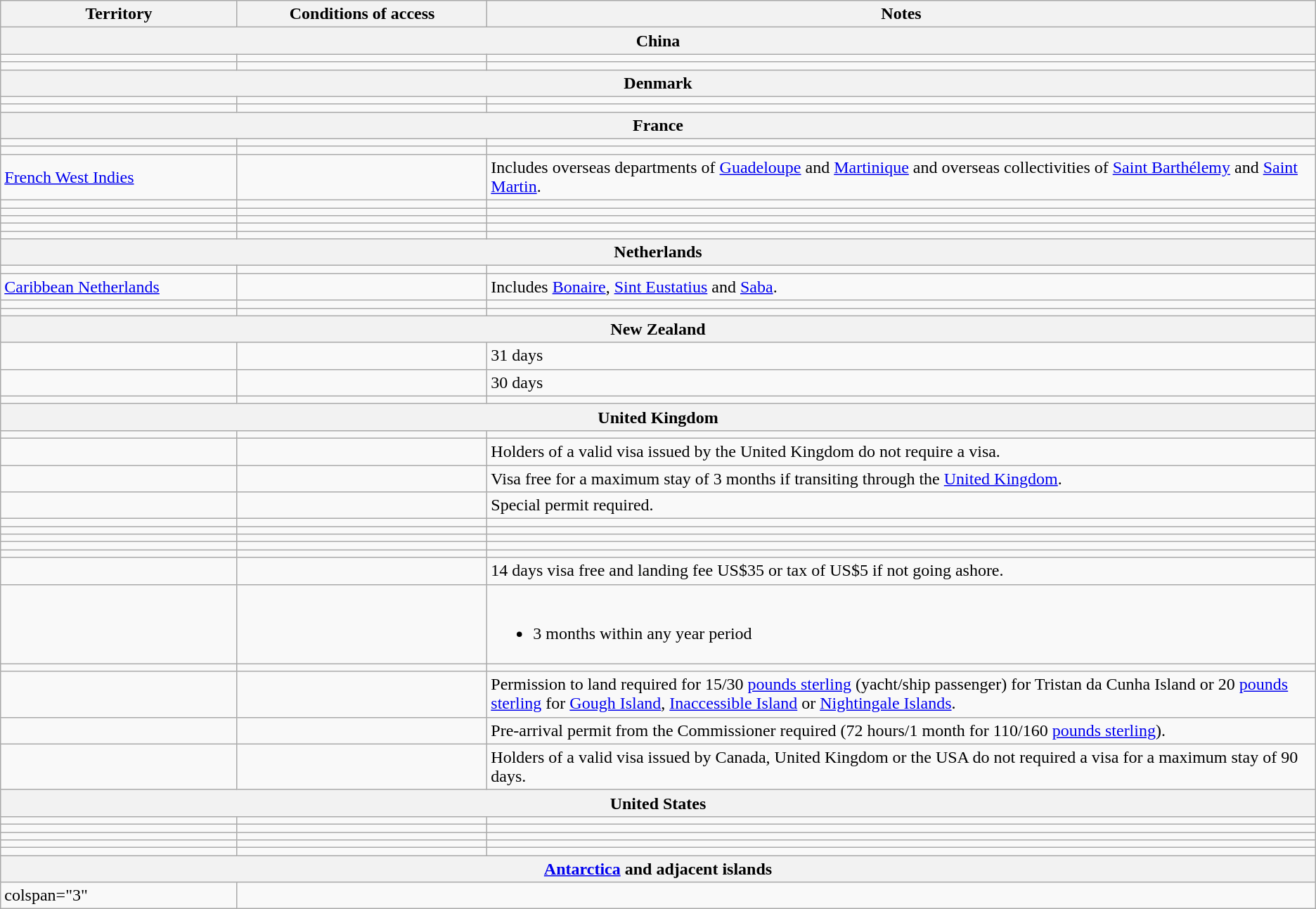<table class="wikitable" style="text-align: left; table-layout: fixed;">
<tr>
<th style="width:18%;">Territory</th>
<th style="width:19%;">Conditions of access</th>
<th>Notes</th>
</tr>
<tr>
<th colspan="3">China</th>
</tr>
<tr>
<td></td>
<td></td>
<td></td>
</tr>
<tr>
<td></td>
<td></td>
<td></td>
</tr>
<tr>
<th colspan="3">Denmark</th>
</tr>
<tr>
<td></td>
<td></td>
<td></td>
</tr>
<tr>
<td></td>
<td></td>
<td></td>
</tr>
<tr>
<th colspan="3">France</th>
</tr>
<tr>
<td></td>
<td></td>
<td></td>
</tr>
<tr>
<td></td>
<td></td>
<td></td>
</tr>
<tr>
<td> <a href='#'>French West Indies</a></td>
<td></td>
<td>Includes overseas departments of <a href='#'>Guadeloupe</a> and <a href='#'>Martinique</a> and overseas collectivities of <a href='#'>Saint Barthélemy</a> and <a href='#'>Saint Martin</a>.</td>
</tr>
<tr>
<td></td>
<td></td>
<td></td>
</tr>
<tr>
<td></td>
<td></td>
<td></td>
</tr>
<tr>
<td></td>
<td></td>
<td></td>
</tr>
<tr>
<td></td>
<td></td>
<td></td>
</tr>
<tr>
<td></td>
<td></td>
<td></td>
</tr>
<tr>
<th colspan="3">Netherlands</th>
</tr>
<tr>
<td></td>
<td></td>
<td></td>
</tr>
<tr>
<td> <a href='#'>Caribbean Netherlands</a></td>
<td></td>
<td>Includes <a href='#'>Bonaire</a>, <a href='#'>Sint Eustatius</a> and <a href='#'>Saba</a>.</td>
</tr>
<tr>
<td></td>
<td></td>
<td></td>
</tr>
<tr>
<td></td>
<td></td>
<td></td>
</tr>
<tr>
<th colspan="3">New Zealand</th>
</tr>
<tr>
<td></td>
<td></td>
<td>31 days</td>
</tr>
<tr>
<td></td>
<td></td>
<td>30 days</td>
</tr>
<tr>
<td></td>
<td></td>
<td></td>
</tr>
<tr>
<th colspan="3">United Kingdom</th>
</tr>
<tr>
<td></td>
<td></td>
<td></td>
</tr>
<tr>
<td></td>
<td></td>
<td>Holders of a valid visa issued by the United Kingdom do not require a visa.</td>
</tr>
<tr>
<td></td>
<td></td>
<td>Visa free for a maximum stay of 3 months if transiting through the <a href='#'>United Kingdom</a>.</td>
</tr>
<tr>
<td></td>
<td></td>
<td>Special permit required.</td>
</tr>
<tr>
<td></td>
<td></td>
<td></td>
</tr>
<tr>
<td></td>
<td></td>
<td></td>
</tr>
<tr>
<td></td>
<td></td>
<td></td>
</tr>
<tr>
<td></td>
<td></td>
<td></td>
</tr>
<tr>
<td></td>
<td></td>
<td></td>
</tr>
<tr>
<td></td>
<td></td>
<td>14 days visa free and landing fee US$35 or tax of US$5 if not going ashore.</td>
</tr>
<tr>
<td></td>
<td></td>
<td><br><ul><li>3 months within any year period</li></ul></td>
</tr>
<tr>
<td></td>
<td></td>
<td></td>
</tr>
<tr>
<td></td>
<td></td>
<td>Permission to land required for 15/30 <a href='#'>pounds sterling</a> (yacht/ship passenger) for Tristan da Cunha Island or 20 <a href='#'>pounds sterling</a> for <a href='#'>Gough Island</a>, <a href='#'>Inaccessible Island</a> or <a href='#'>Nightingale Islands</a>.</td>
</tr>
<tr>
<td></td>
<td></td>
<td>Pre-arrival permit from the Commissioner required (72 hours/1 month for 110/160 <a href='#'>pounds sterling</a>).</td>
</tr>
<tr>
<td></td>
<td></td>
<td>Holders of a valid visa issued by Canada, United Kingdom or the USA do not required a visa for a maximum stay of 90 days.</td>
</tr>
<tr>
<th colspan="3">United States</th>
</tr>
<tr>
<td></td>
<td></td>
<td></td>
</tr>
<tr>
<td></td>
<td></td>
<td></td>
</tr>
<tr>
<td></td>
<td></td>
<td></td>
</tr>
<tr>
<td></td>
<td></td>
<td></td>
</tr>
<tr>
<td></td>
<td></td>
<td></td>
</tr>
<tr>
<th colspan="3"><a href='#'>Antarctica</a> and adjacent islands</th>
</tr>
<tr>
<td>colspan="3" </td>
</tr>
</table>
